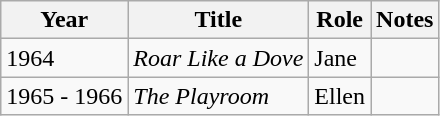<table class="wikitable">
<tr>
<th>Year</th>
<th>Title</th>
<th>Role</th>
<th>Notes</th>
</tr>
<tr>
<td>1964</td>
<td><em>Roar Like a Dove</em></td>
<td>Jane</td>
<td></td>
</tr>
<tr>
<td>1965 - 1966</td>
<td><em>The Playroom</em></td>
<td>Ellen</td>
<td></td>
</tr>
</table>
